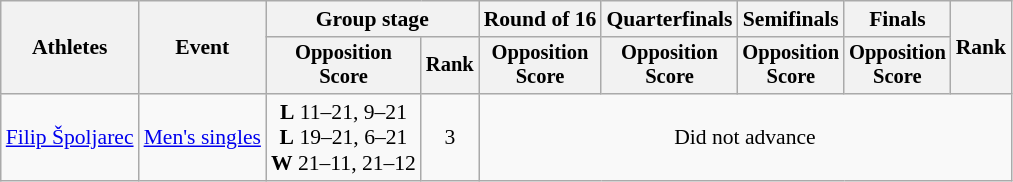<table class=wikitable style="font-size:90%">
<tr>
<th rowspan="2">Athletes</th>
<th rowspan="2">Event</th>
<th colspan="2">Group stage</th>
<th>Round of 16</th>
<th>Quarterfinals</th>
<th>Semifinals</th>
<th>Finals</th>
<th rowspan="2">Rank</th>
</tr>
<tr style="font-size:95%">
<th>Opposition<br>Score</th>
<th>Rank</th>
<th>Opposition<br>Score</th>
<th>Opposition<br>Score</th>
<th>Opposition<br>Score</th>
<th>Opposition<br>Score</th>
</tr>
<tr align=center>
<td align=left><a href='#'>Filip Špoljarec</a></td>
<td align=left><a href='#'>Men's singles</a></td>
<td> <strong>L</strong> 11–21, 9–21<br> <strong>L</strong> 19–21, 6–21 <br> <strong>W</strong> 21–11, 21–12</td>
<td>3</td>
<td colspan=5>Did not advance</td>
</tr>
</table>
